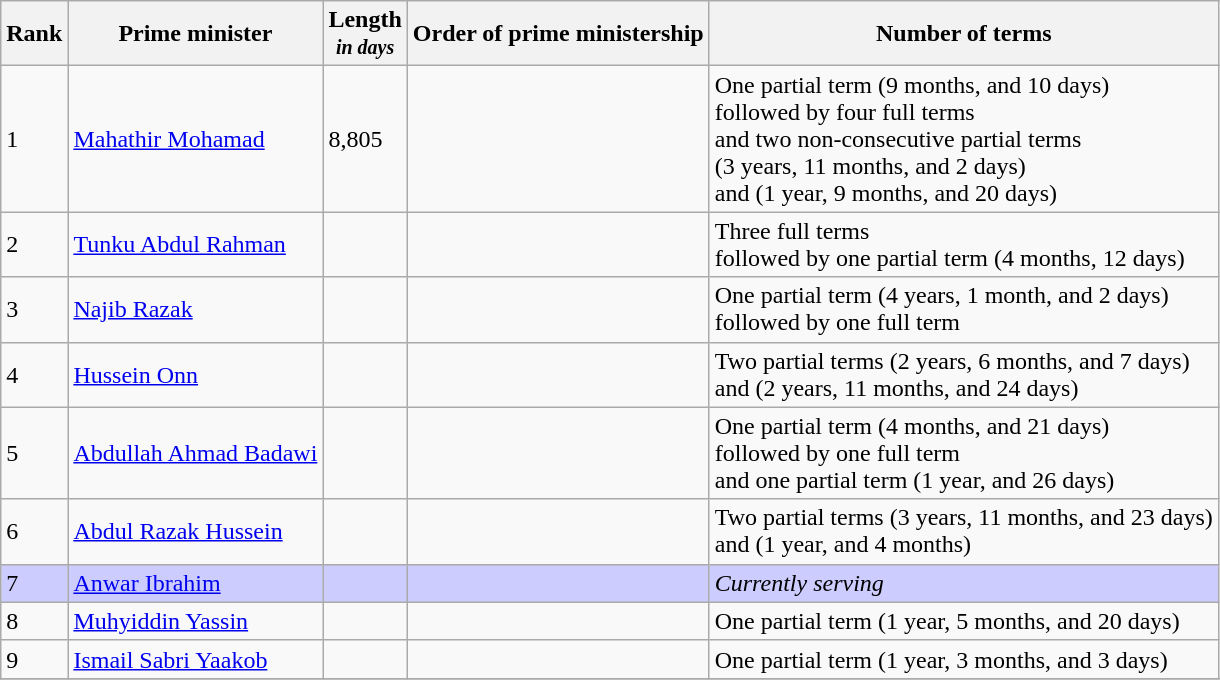<table class="wikitable sortable">
<tr>
<th data-sort-type="number">Rank</th>
<th data-sort-type="text">Prime minister</th>
<th class="unsortable">Length<br><small><em>in days</em></small></th>
<th>Order of prime ministership</th>
<th class="unsortable">Number of terms</th>
</tr>
<tr>
<td>1</td>
<td><a href='#'>Mahathir Mohamad</a></td>
<td>8,805</td>
<td></td>
<td>One partial term (9 months, and 10 days) <br> followed by four full terms <br> and two non-consecutive partial terms <br> (3 years, 11 months, and 2 days) <br> and (1 year, 9 months, and 20 days)</td>
</tr>
<tr>
<td>2</td>
<td><a href='#'>Tunku Abdul Rahman</a></td>
<td></td>
<td></td>
<td>Three full terms <br> followed by one partial term (4 months, 12 days)</td>
</tr>
<tr>
<td>3</td>
<td><a href='#'>Najib Razak</a></td>
<td></td>
<td></td>
<td>One partial term (4 years, 1 month, and 2 days) <br> followed by one full term</td>
</tr>
<tr>
<td>4</td>
<td><a href='#'>Hussein Onn</a></td>
<td></td>
<td></td>
<td>Two partial terms (2 years, 6 months, and 7 days) <br> and (2 years, 11 months, and 24 days)</td>
</tr>
<tr>
<td>5</td>
<td><a href='#'>Abdullah Ahmad Badawi</a></td>
<td></td>
<td></td>
<td>One partial term (4 months, and 21 days) <br> followed by one full term <br> and one partial term (1 year, and 26 days)</td>
</tr>
<tr>
<td>6</td>
<td><a href='#'>Abdul Razak Hussein</a></td>
<td></td>
<td></td>
<td>Two partial terms (3 years, 11 months, and 23 days) <br> and (1 year, and 4 months)</td>
</tr>
<tr bgcolor=#CCCCFF>
<td>7</td>
<td><a href='#'>Anwar Ibrahim</a></td>
<td></td>
<td></td>
<td><em>Currently serving</em></td>
</tr>
<tr>
<td>8</td>
<td><a href='#'>Muhyiddin Yassin</a></td>
<td></td>
<td></td>
<td>One partial term (1 year, 5 months, and 20 days)</td>
</tr>
<tr>
<td>9</td>
<td><a href='#'>Ismail Sabri Yaakob</a></td>
<td></td>
<td></td>
<td>One partial term (1 year, 3 months, and 3 days)</td>
</tr>
<tr>
</tr>
</table>
